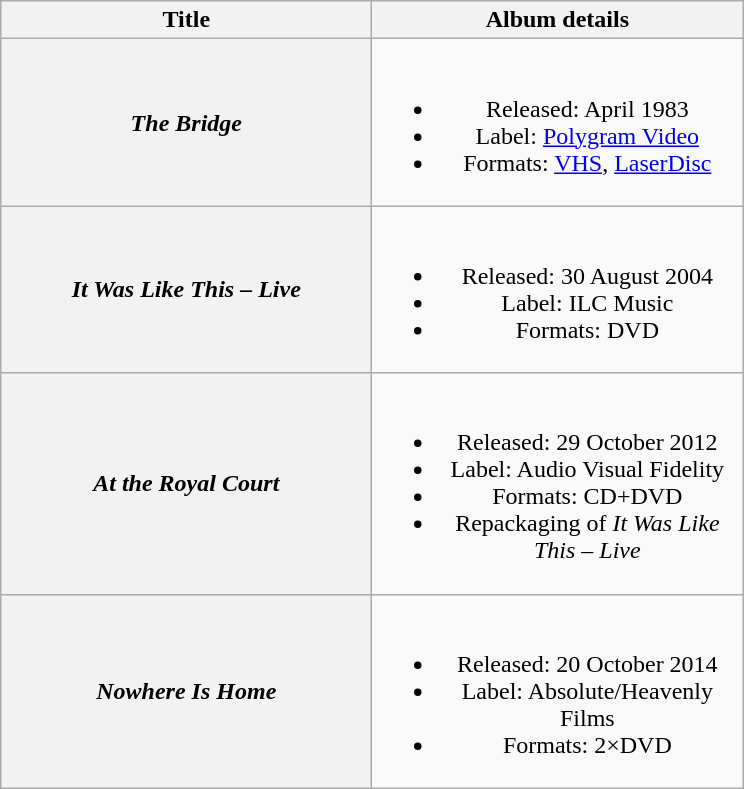<table class="wikitable plainrowheaders" style="text-align:center;">
<tr>
<th scope="col" style="width:15em;">Title</th>
<th scope="col" style="width:15em;">Album details</th>
</tr>
<tr>
<th scope="row"><em>The Bridge</em></th>
<td><br><ul><li>Released: April 1983</li><li>Label: <a href='#'>Polygram Video</a></li><li>Formats: <a href='#'>VHS</a>, <a href='#'>LaserDisc</a></li></ul></td>
</tr>
<tr>
<th scope="row"><em>It Was Like This – Live</em></th>
<td><br><ul><li>Released: 30 August 2004</li><li>Label: ILC Music</li><li>Formats: DVD</li></ul></td>
</tr>
<tr>
<th scope="row"><em>At the Royal Court</em></th>
<td><br><ul><li>Released: 29 October 2012</li><li>Label: Audio Visual Fidelity</li><li>Formats: CD+DVD</li><li>Repackaging of <em>It Was Like This – Live</em></li></ul></td>
</tr>
<tr>
<th scope="row"><em>Nowhere Is Home</em></th>
<td><br><ul><li>Released: 20 October 2014</li><li>Label: Absolute/Heavenly Films</li><li>Formats: 2×DVD</li></ul></td>
</tr>
</table>
